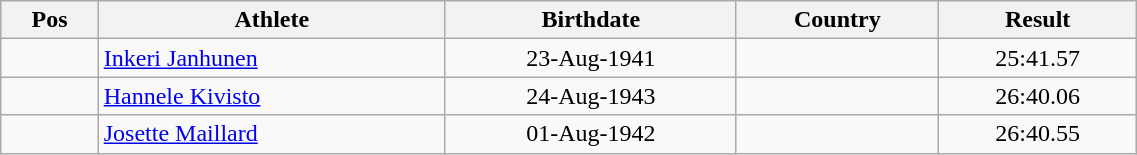<table class="wikitable"  style="text-align:center; width:60%;">
<tr>
<th>Pos</th>
<th>Athlete</th>
<th>Birthdate</th>
<th>Country</th>
<th>Result</th>
</tr>
<tr>
<td align=center></td>
<td align=left><a href='#'>Inkeri Janhunen</a></td>
<td>23-Aug-1941</td>
<td align=left></td>
<td>25:41.57</td>
</tr>
<tr>
<td align=center></td>
<td align=left><a href='#'>Hannele Kivisto</a></td>
<td>24-Aug-1943</td>
<td align=left></td>
<td>26:40.06</td>
</tr>
<tr>
<td align=center></td>
<td align=left><a href='#'>Josette Maillard</a></td>
<td>01-Aug-1942</td>
<td align=left></td>
<td>26:40.55</td>
</tr>
</table>
